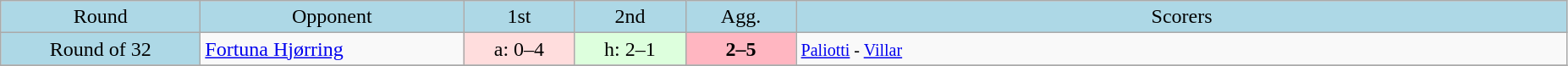<table class="wikitable" style="text-align:center">
<tr bgcolor=lightblue>
<td width=150px>Round</td>
<td width=200px>Opponent</td>
<td width=80px>1st</td>
<td width=80px>2nd</td>
<td width=80px>Agg.</td>
<td width=600px>Scorers</td>
</tr>
<tr>
<td bgcolor=lightblue>Round of 32</td>
<td align=left> <a href='#'>Fortuna Hjørring</a></td>
<td bgcolor="#ffdddd">a: 0–4</td>
<td bgcolor="#ddffdd">h: 2–1</td>
<td bgcolor=lightpink><strong>2–5</strong></td>
<td align=left><small><a href='#'>Paliotti</a> - <a href='#'>Villar</a></small></td>
</tr>
<tr>
</tr>
</table>
